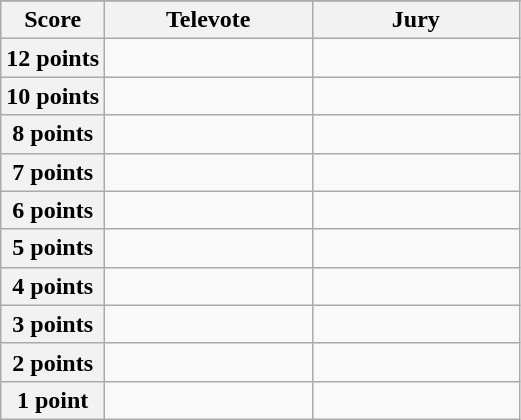<table class="wikitable">
<tr>
</tr>
<tr>
<th scope="col" width="20%">Score</th>
<th scope="col" width="40%">Televote</th>
<th scope="col" width="40%">Jury</th>
</tr>
<tr>
<th scope="row">12 points</th>
<td></td>
<td></td>
</tr>
<tr>
<th scope="row">10 points</th>
<td></td>
<td></td>
</tr>
<tr>
<th scope="row">8 points</th>
<td></td>
<td></td>
</tr>
<tr>
<th scope="row">7 points</th>
<td></td>
<td></td>
</tr>
<tr>
<th scope="row">6 points</th>
<td></td>
<td></td>
</tr>
<tr>
<th scope="row">5 points</th>
<td></td>
<td></td>
</tr>
<tr>
<th scope="row">4 points</th>
<td></td>
<td></td>
</tr>
<tr>
<th scope="row">3 points</th>
<td></td>
<td></td>
</tr>
<tr>
<th scope="row">2 points</th>
<td></td>
<td></td>
</tr>
<tr>
<th scope="row">1 point</th>
<td></td>
<td></td>
</tr>
</table>
